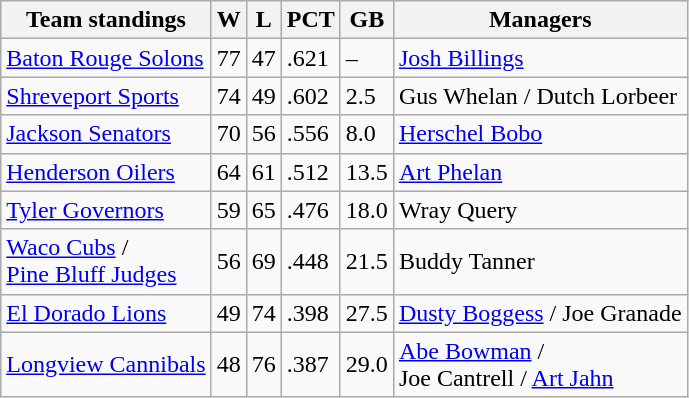<table class="wikitable">
<tr>
<th>Team standings</th>
<th>W</th>
<th>L</th>
<th>PCT</th>
<th>GB</th>
<th>Managers</th>
</tr>
<tr>
<td><a href='#'>Baton Rouge Solons</a></td>
<td>77</td>
<td>47</td>
<td>.621</td>
<td>–</td>
<td><a href='#'>Josh Billings</a></td>
</tr>
<tr>
<td><a href='#'>Shreveport Sports</a></td>
<td>74</td>
<td>49</td>
<td>.602</td>
<td>2.5</td>
<td>Gus Whelan / Dutch Lorbeer</td>
</tr>
<tr>
<td><a href='#'>Jackson Senators</a></td>
<td>70</td>
<td>56</td>
<td>.556</td>
<td>8.0</td>
<td><a href='#'>Herschel Bobo</a></td>
</tr>
<tr>
<td><a href='#'>Henderson Oilers</a></td>
<td>64</td>
<td>61</td>
<td>.512</td>
<td>13.5</td>
<td><a href='#'>Art Phelan</a></td>
</tr>
<tr>
<td><a href='#'>Tyler Governors</a></td>
<td>59</td>
<td>65</td>
<td>.476</td>
<td>18.0</td>
<td>Wray Query</td>
</tr>
<tr>
<td><a href='#'>Waco Cubs</a> /<br><a href='#'>Pine Bluff Judges</a></td>
<td>56</td>
<td>69</td>
<td>.448</td>
<td>21.5</td>
<td>Buddy Tanner</td>
</tr>
<tr>
<td><a href='#'>El Dorado Lions</a></td>
<td>49</td>
<td>74</td>
<td>.398</td>
<td>27.5</td>
<td><a href='#'>Dusty Boggess</a> / Joe Granade</td>
</tr>
<tr>
<td><a href='#'>Longview Cannibals</a></td>
<td>48</td>
<td>76</td>
<td>.387</td>
<td>29.0</td>
<td><a href='#'>Abe Bowman</a> /<br> Joe Cantrell / <a href='#'>Art Jahn</a></td>
</tr>
</table>
